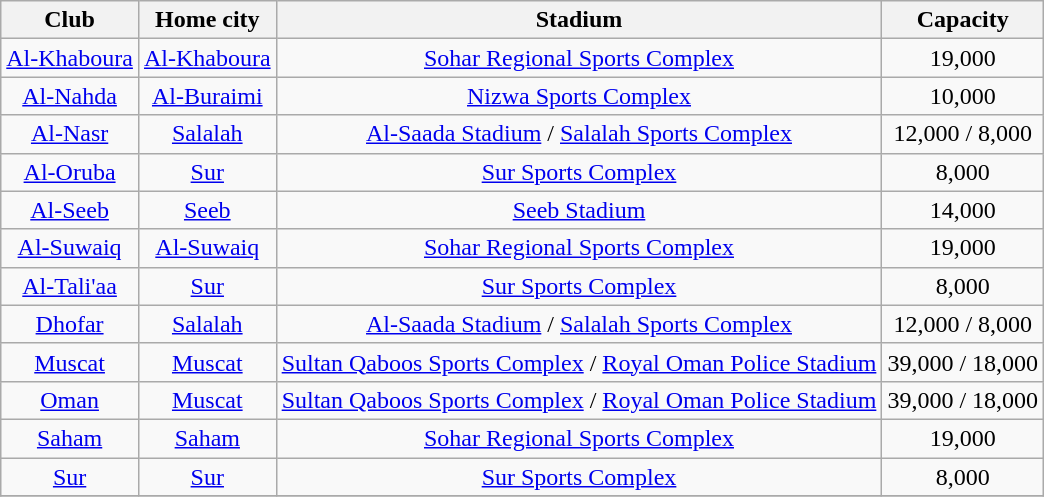<table class="wikitable" style="text-align: center;">
<tr>
<th>Club</th>
<th>Home city</th>
<th>Stadium</th>
<th>Capacity</th>
</tr>
<tr>
<td><a href='#'>Al-Khaboura</a></td>
<td><a href='#'>Al-Khaboura</a></td>
<td><a href='#'>Sohar Regional Sports Complex</a></td>
<td>19,000</td>
</tr>
<tr>
<td><a href='#'>Al-Nahda</a></td>
<td><a href='#'>Al-Buraimi</a></td>
<td><a href='#'>Nizwa Sports Complex</a></td>
<td>10,000</td>
</tr>
<tr>
<td><a href='#'>Al-Nasr</a></td>
<td><a href='#'>Salalah</a></td>
<td><a href='#'>Al-Saada Stadium</a> / <a href='#'>Salalah Sports Complex</a></td>
<td>12,000 / 8,000</td>
</tr>
<tr>
<td><a href='#'>Al-Oruba</a></td>
<td><a href='#'>Sur</a></td>
<td><a href='#'>Sur Sports Complex</a></td>
<td>8,000</td>
</tr>
<tr>
<td><a href='#'>Al-Seeb</a></td>
<td><a href='#'>Seeb</a></td>
<td><a href='#'>Seeb Stadium</a></td>
<td>14,000</td>
</tr>
<tr>
<td><a href='#'>Al-Suwaiq</a></td>
<td><a href='#'>Al-Suwaiq</a></td>
<td><a href='#'>Sohar Regional Sports Complex</a></td>
<td>19,000</td>
</tr>
<tr>
<td><a href='#'>Al-Tali'aa</a></td>
<td><a href='#'>Sur</a></td>
<td><a href='#'>Sur Sports Complex</a></td>
<td>8,000</td>
</tr>
<tr>
<td><a href='#'>Dhofar</a></td>
<td><a href='#'>Salalah</a></td>
<td><a href='#'>Al-Saada Stadium</a> / <a href='#'>Salalah Sports Complex</a></td>
<td>12,000 / 8,000</td>
</tr>
<tr>
<td><a href='#'>Muscat</a></td>
<td><a href='#'>Muscat</a></td>
<td><a href='#'>Sultan Qaboos Sports Complex</a> / <a href='#'>Royal Oman Police Stadium</a></td>
<td>39,000 / 18,000</td>
</tr>
<tr>
<td><a href='#'>Oman</a></td>
<td><a href='#'>Muscat</a></td>
<td><a href='#'>Sultan Qaboos Sports Complex</a> / <a href='#'>Royal Oman Police Stadium</a></td>
<td>39,000 / 18,000</td>
</tr>
<tr>
<td><a href='#'>Saham</a></td>
<td><a href='#'>Saham</a></td>
<td><a href='#'>Sohar Regional Sports Complex</a></td>
<td>19,000</td>
</tr>
<tr>
<td><a href='#'>Sur</a></td>
<td><a href='#'>Sur</a></td>
<td><a href='#'>Sur Sports Complex</a></td>
<td>8,000</td>
</tr>
<tr>
</tr>
</table>
